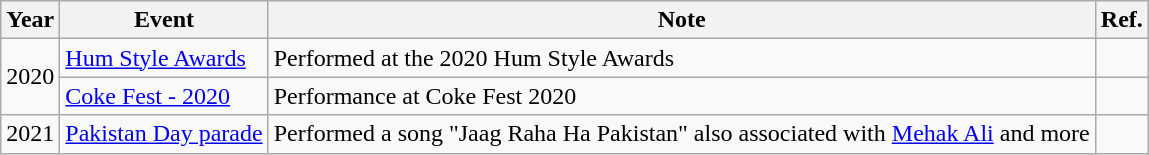<table class="wikitable">
<tr>
<th>Year</th>
<th>Event</th>
<th>Note</th>
<th>Ref.</th>
</tr>
<tr>
<td rowspan="2">2020</td>
<td><a href='#'>Hum Style Awards</a></td>
<td>Performed at the 2020 Hum Style Awards</td>
<td></td>
</tr>
<tr>
<td><a href='#'>Coke Fest - 2020</a></td>
<td>Performance at Coke Fest 2020</td>
<td></td>
</tr>
<tr>
<td>2021</td>
<td><a href='#'>Pakistan Day parade</a></td>
<td>Performed a song "Jaag Raha Ha Pakistan" also associated with <a href='#'>Mehak Ali</a> and more</td>
<td></td>
</tr>
</table>
